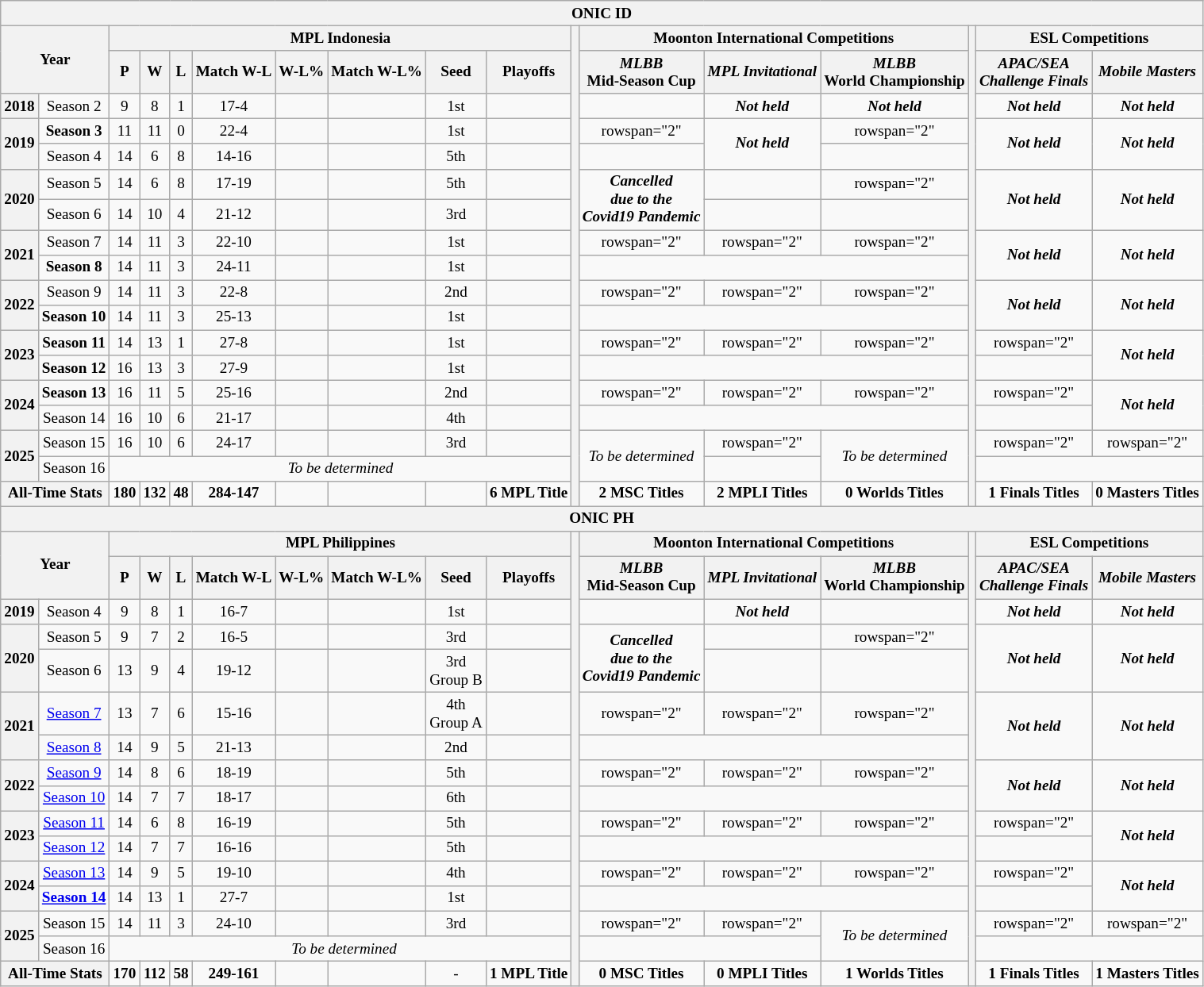<table class="wikitable" style="font-size:80%; text-align:center;">
<tr>
<th colspan="17"> ONIC ID</th>
</tr>
<tr>
<th colspan="2" rowspan="2">Year</th>
<th colspan="8">MPL Indonesia</th>
<th rowspan="18"></th>
<th colspan="3">Moonton International Competitions</th>
<th rowspan="18"></th>
<th colspan="2">ESL Competitions</th>
</tr>
<tr>
<th>P</th>
<th>W</th>
<th>L</th>
<th>Match W-L</th>
<th>W-L%</th>
<th>Match W-L%</th>
<th>Seed</th>
<th>Playoffs</th>
<th><em>MLBB</em> <br> Mid-Season Cup</th>
<th><em>MPL Invitational</em></th>
<th><em>MLBB</em> <br> World Championship</th>
<th><em>APAC/SEA <br> Challenge Finals</em></th>
<th><em> Mobile Masters</em></th>
</tr>
<tr>
<th>2018</th>
<td>Season 2</td>
<td>9</td>
<td>8</td>
<td>1</td>
<td>17-4</td>
<td></td>
<td></td>
<td>1st</td>
<td></td>
<td></td>
<td><strong><em>Not held</em></strong></td>
<td><strong><em>Not held</em></strong></td>
<td><strong><em>Not held</em></strong></td>
<td><strong><em>Not held</em></strong></td>
</tr>
<tr>
<th rowspan="2">2019</th>
<td><strong>Season 3</strong></td>
<td>11</td>
<td>11</td>
<td>0</td>
<td>22-4</td>
<td></td>
<td></td>
<td>1st</td>
<td></td>
<td>rowspan="2" </td>
<td rowspan="2"><strong><em>Not held</em></strong></td>
<td>rowspan="2" </td>
<td rowspan="2"><strong><em>Not held</em></strong></td>
<td rowspan="2"><strong><em>Not held</em></strong></td>
</tr>
<tr>
<td>Season 4</td>
<td>14</td>
<td>6</td>
<td>8</td>
<td>14-16</td>
<td></td>
<td></td>
<td>5th</td>
<td></td>
</tr>
<tr>
<th rowspan="2">2020</th>
<td>Season 5</td>
<td>14</td>
<td>6</td>
<td>8</td>
<td>17-19</td>
<td></td>
<td></td>
<td>5th</td>
<td></td>
<td rowspan="2" style="text-align:center;"><strong><em>Cancelled <br> due to the <br> Covid19 Pandemic</em></strong></td>
<td></td>
<td>rowspan="2" </td>
<td rowspan="2"><strong><em>Not held</em></strong></td>
<td rowspan="2"><strong><em>Not held</em></strong></td>
</tr>
<tr>
<td>Season 6</td>
<td>14</td>
<td>10</td>
<td>4</td>
<td>21-12</td>
<td></td>
<td></td>
<td>3rd</td>
<td></td>
<td></td>
</tr>
<tr>
<th rowspan="2">2021</th>
<td>Season 7</td>
<td>14</td>
<td>11</td>
<td>3</td>
<td>22-10</td>
<td></td>
<td></td>
<td>1st</td>
<td></td>
<td>rowspan="2" </td>
<td>rowspan="2" </td>
<td>rowspan="2" </td>
<td rowspan="2"><strong><em>Not held</em></strong></td>
<td rowspan="2"><strong><em>Not held</em></strong></td>
</tr>
<tr>
<td><strong>Season 8</strong></td>
<td>14</td>
<td>11</td>
<td>3</td>
<td>24-11</td>
<td></td>
<td></td>
<td>1st</td>
<td></td>
</tr>
<tr>
<th rowspan="2">2022</th>
<td>Season 9</td>
<td>14</td>
<td>11</td>
<td>3</td>
<td>22-8</td>
<td></td>
<td></td>
<td>2nd</td>
<td></td>
<td>rowspan="2" </td>
<td>rowspan="2" </td>
<td>rowspan="2" </td>
<td rowspan="2"><strong><em>Not held</em></strong></td>
<td rowspan="2"><strong><em>Not held</em></strong></td>
</tr>
<tr>
<td><strong>Season 10</strong></td>
<td>14</td>
<td>11</td>
<td>3</td>
<td>25-13</td>
<td></td>
<td></td>
<td>1st</td>
<td></td>
</tr>
<tr>
<th rowspan="2">2023</th>
<td><strong>Season 11</strong></td>
<td>14</td>
<td>13</td>
<td>1</td>
<td>27-8</td>
<td></td>
<td></td>
<td>1st</td>
<td></td>
<td>rowspan="2" </td>
<td>rowspan="2" </td>
<td>rowspan="2" </td>
<td>rowspan="2" </td>
<td rowspan="2"><strong><em>Not held</em></strong></td>
</tr>
<tr>
<td><strong>Season 12</strong></td>
<td>16</td>
<td>13</td>
<td>3</td>
<td>27-9</td>
<td></td>
<td></td>
<td>1st</td>
<td></td>
</tr>
<tr>
<th rowspan="2">2024</th>
<td><strong>Season 13</strong></td>
<td>16</td>
<td>11</td>
<td>5</td>
<td>25-16</td>
<td></td>
<td></td>
<td>2nd</td>
<td></td>
<td>rowspan="2" </td>
<td>rowspan="2" </td>
<td>rowspan="2" </td>
<td>rowspan="2" </td>
<td rowspan="2"><strong><em>Not held</em></strong></td>
</tr>
<tr>
<td>Season 14</td>
<td>16</td>
<td>10</td>
<td>6</td>
<td>21-17</td>
<td></td>
<td></td>
<td>4th</td>
<td></td>
</tr>
<tr>
<th rowspan="2">2025</th>
<td>Season 15</td>
<td>16</td>
<td>10</td>
<td>6</td>
<td>24-17</td>
<td></td>
<td></td>
<td>3rd</td>
<td></td>
<td rowspan="2"><em>To be determined</em></td>
<td>rowspan="2" </td>
<td rowspan="2"><em>To be determined</em></td>
<td>rowspan="2" </td>
<td>rowspan="2" </td>
</tr>
<tr>
<td>Season 16</td>
<td colspan="8"><em>To be determined</em></td>
</tr>
<tr>
<th colspan="2">All-Time Stats</th>
<td><strong>180</strong></td>
<td><strong>132</strong></td>
<td><strong>48</strong></td>
<td><strong>284-147</strong></td>
<td><strong></strong></td>
<td><strong></strong></td>
<td></td>
<td><strong>6 MPL Title</strong></td>
<td><strong>2 MSC Titles</strong></td>
<td><strong>2 MPLI Titles</strong></td>
<td><strong>0 Worlds Titles</strong></td>
<td><strong>1 Finals Titles</strong></td>
<td><strong>0 Masters Titles</strong></td>
</tr>
<tr>
<th colspan="17"> ONIC PH</th>
</tr>
<tr>
<th colspan="2" rowspan="2">Year</th>
<th colspan="8">MPL Philippines</th>
<th rowspan="17"></th>
<th colspan="3">Moonton International Competitions</th>
<th rowspan="17"></th>
<th colspan="2">ESL Competitions</th>
</tr>
<tr>
<th>P</th>
<th>W</th>
<th>L</th>
<th>Match W-L</th>
<th>W-L%</th>
<th>Match W-L%</th>
<th>Seed</th>
<th>Playoffs</th>
<th><em>MLBB</em> <br> Mid-Season Cup</th>
<th><em>MPL Invitational</em></th>
<th><em>MLBB</em> <br> World Championship</th>
<th><em>APAC/SEA <br> Challenge Finals</em></th>
<th><em>Mobile Masters</em></th>
</tr>
<tr>
<th>2019</th>
<td>Season 4</td>
<td>9</td>
<td>8</td>
<td>1</td>
<td>16-7</td>
<td></td>
<td></td>
<td>1st</td>
<td></td>
<td></td>
<td style="text-align:center;"><strong><em>Not held</em></strong></td>
<td></td>
<td><strong><em>Not held</em></strong></td>
<td><strong><em>Not held</em></strong></td>
</tr>
<tr>
<th rowspan="2">2020</th>
<td>Season 5</td>
<td>9</td>
<td>7</td>
<td>2</td>
<td>16-5</td>
<td></td>
<td></td>
<td>3rd</td>
<td></td>
<td rowspan="2" style="text-align:center;"><strong><em>Cancelled <br> due to the <br> Covid19 Pandemic</em></strong></td>
<td></td>
<td>rowspan="2" </td>
<td rowspan="2"><strong><em>Not held</em></strong></td>
<td rowspan="2"><strong><em>Not held</em></strong></td>
</tr>
<tr>
<td>Season 6</td>
<td>13</td>
<td>9</td>
<td>4</td>
<td>19-12</td>
<td></td>
<td></td>
<td>3rd <br> Group B</td>
<td></td>
<td></td>
</tr>
<tr>
<th rowspan="2">2021</th>
<td><a href='#'>Season 7</a></td>
<td>13</td>
<td>7</td>
<td>6</td>
<td>15-16</td>
<td></td>
<td></td>
<td>4th <br> Group A</td>
<td></td>
<td>rowspan="2" </td>
<td>rowspan="2" </td>
<td>rowspan="2" </td>
<td rowspan="2"><strong><em>Not held</em></strong></td>
<td rowspan="2"><strong><em>Not held</em></strong></td>
</tr>
<tr>
<td><a href='#'>Season 8</a></td>
<td>14</td>
<td>9</td>
<td>5</td>
<td>21-13</td>
<td></td>
<td></td>
<td>2nd</td>
<td></td>
</tr>
<tr>
<th rowspan="2">2022</th>
<td><a href='#'>Season 9</a></td>
<td>14</td>
<td>8</td>
<td>6</td>
<td>18-19</td>
<td></td>
<td></td>
<td>5th</td>
<td></td>
<td>rowspan="2" </td>
<td>rowspan="2" </td>
<td>rowspan="2" </td>
<td rowspan="2"><strong><em>Not held</em></strong></td>
<td rowspan="2"><strong><em>Not held</em></strong></td>
</tr>
<tr>
<td><a href='#'>Season 10</a></td>
<td>14</td>
<td>7</td>
<td>7</td>
<td>18-17</td>
<td></td>
<td></td>
<td>6th</td>
<td></td>
</tr>
<tr>
<th rowspan="2">2023</th>
<td><a href='#'>Season 11</a></td>
<td>14</td>
<td>6</td>
<td>8</td>
<td>16-19</td>
<td></td>
<td></td>
<td>5th</td>
<td></td>
<td>rowspan="2" </td>
<td>rowspan="2" </td>
<td>rowspan="2" </td>
<td>rowspan="2" </td>
<td rowspan="2"><strong><em>Not held</em></strong></td>
</tr>
<tr>
<td><a href='#'>Season 12</a></td>
<td>14</td>
<td>7</td>
<td>7</td>
<td>16-16</td>
<td></td>
<td></td>
<td>5th</td>
<td></td>
</tr>
<tr>
<th rowspan="2">2024</th>
<td><a href='#'>Season 13</a></td>
<td>14</td>
<td>9</td>
<td>5</td>
<td>19-10</td>
<td></td>
<td></td>
<td>4th</td>
<td></td>
<td>rowspan="2" </td>
<td>rowspan="2" </td>
<td>rowspan="2" </td>
<td>rowspan="2" </td>
<td rowspan="2"><strong><em>Not held</em></strong></td>
</tr>
<tr>
<td><a href='#'><strong>Season 14</strong></a></td>
<td>14</td>
<td>13</td>
<td>1</td>
<td>27-7</td>
<td></td>
<td></td>
<td>1st</td>
<td></td>
</tr>
<tr>
<th rowspan="2">2025</th>
<td>Season 15</td>
<td>14</td>
<td>11</td>
<td>3</td>
<td>24-10</td>
<td></td>
<td></td>
<td>3rd</td>
<td></td>
<td>rowspan="2" </td>
<td>rowspan="2" </td>
<td rowspan="2"><em>To be determined</em></td>
<td>rowspan="2" </td>
<td>rowspan="2" </td>
</tr>
<tr>
<td>Season 16</td>
<td colspan="9"><em>To be determined</em></td>
</tr>
<tr>
<th colspan="2">All-Time Stats</th>
<td><strong>170</strong></td>
<td><strong>112</strong></td>
<td><strong>58</strong></td>
<td><strong>249-161</strong></td>
<td><strong></strong></td>
<td><strong></strong></td>
<td>-</td>
<td><strong>1 MPL Title</strong></td>
<td><strong>0 MSC Titles</strong></td>
<td><strong>0 MPLI Titles</strong></td>
<td><strong>1 Worlds Titles</strong></td>
<td><strong>1 Finals Titles</strong></td>
<td><strong>1 Masters Titles</strong></td>
</tr>
</table>
